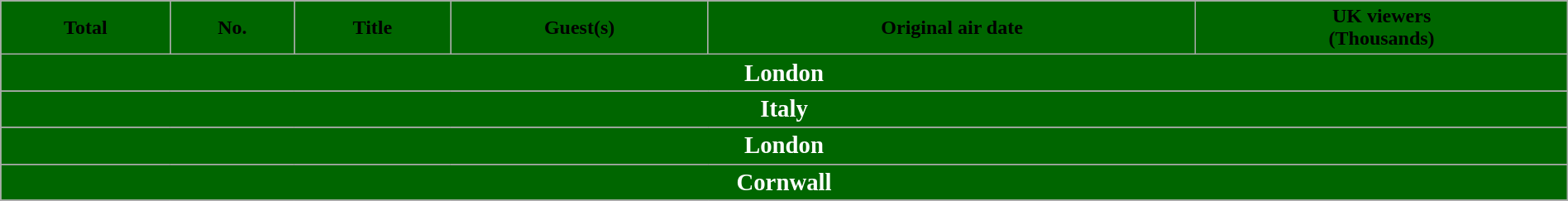<table class="wikitable plainrowheaders" style="width:100%;">
<tr>
<th scope="col" style="background:#060;">Total</th>
<th scope="col" style="background:#060;">No.</th>
<th scope="col" style="background:#060;">Title</th>
<th scope="col" style="background:#060;">Guest(s)</th>
<th scope="col" style="background:#060;">Original air date</th>
<th scope="col" style="background:#060;">UK viewers<br>(Thousands)</th>
</tr>
<tr>
<th style="background:#060; color:white;" colspan="10"><big>London</big></th>
</tr>
<tr>
</tr>
<tr>
<th style="background:#060; color:white;" colspan="10"><big>Italy</big></th>
</tr>
<tr>
</tr>
<tr>
<th style="background:#060; color:white;" colspan="10"><big>London</big></th>
</tr>
<tr>
</tr>
<tr>
<th style="background:#060; color:white;" colspan="10"><big>Cornwall</big></th>
</tr>
<tr>
</tr>
</table>
